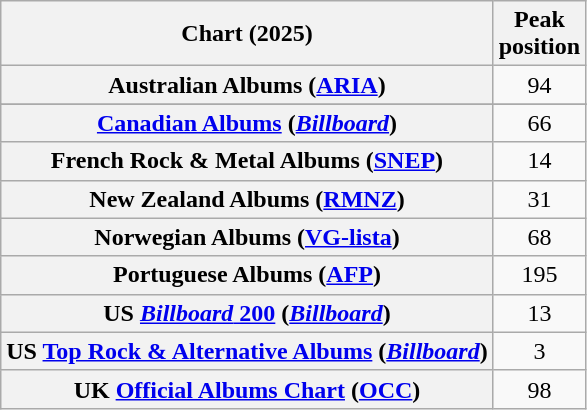<table class="wikitable sortable plainrowheaders" style="text-align:center;">
<tr>
<th scope="col">Chart (2025)</th>
<th scope="col">Peak<br>position</th>
</tr>
<tr>
<th scope="row">Australian Albums (<a href='#'>ARIA</a>)</th>
<td>94</td>
</tr>
<tr>
</tr>
<tr>
<th scope="row"><a href='#'>Canadian Albums</a> (<em><a href='#'>Billboard</a></em>)</th>
<td>66</td>
</tr>
<tr>
<th scope="row">French Rock & Metal Albums (<a href='#'>SNEP</a>)</th>
<td>14</td>
</tr>
<tr>
<th scope="row">New Zealand Albums (<a href='#'>RMNZ</a>)</th>
<td>31</td>
</tr>
<tr>
<th scope="row">Norwegian Albums (<a href='#'>VG-lista</a>)</th>
<td>68</td>
</tr>
<tr>
<th scope="row">Portuguese Albums (<a href='#'>AFP</a>)</th>
<td>195</td>
</tr>
<tr>
<th scope="row">US <a href='#'><em>Billboard</em> 200</a> (<em><a href='#'>Billboard</a></em>)</th>
<td>13</td>
</tr>
<tr>
<th scope="row">US <a href='#'>Top Rock & Alternative Albums</a> (<em><a href='#'>Billboard</a></em>)</th>
<td>3</td>
</tr>
<tr>
<th scope="row">UK <a href='#'>Official Albums Chart</a> (<a href='#'>OCC</a>)</th>
<td>98</td>
</tr>
</table>
